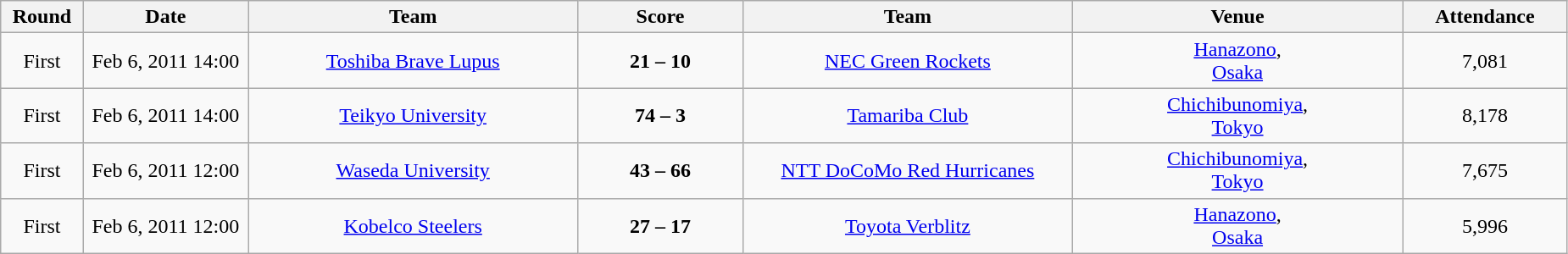<table class="wikitable" style="text-align: center;">
<tr>
<th width=5%>Round</th>
<th width=10%>Date</th>
<th width=20%>Team</th>
<th width=10%>Score</th>
<th width=20%>Team</th>
<th width=20%>Venue</th>
<th width=10%>Attendance</th>
</tr>
<tr>
<td>First</td>
<td>Feb 6, 2011 14:00<br></td>
<td><a href='#'>Toshiba Brave Lupus</a></td>
<td><strong>21 – 10</strong><br></td>
<td><a href='#'>NEC Green Rockets</a></td>
<td><a href='#'>Hanazono</a>,<br><a href='#'>Osaka</a></td>
<td>7,081</td>
</tr>
<tr>
<td>First</td>
<td>Feb 6, 2011 14:00<br></td>
<td><a href='#'>Teikyo University</a></td>
<td><strong>74 – 3</strong><br></td>
<td><a href='#'>Tamariba Club</a></td>
<td><a href='#'>Chichibunomiya</a>,<br><a href='#'>Tokyo</a></td>
<td>8,178</td>
</tr>
<tr>
<td>First</td>
<td>Feb 6, 2011 12:00<br></td>
<td><a href='#'>Waseda University</a></td>
<td><strong>43 – 66</strong><br></td>
<td><a href='#'>NTT DoCoMo Red Hurricanes</a></td>
<td><a href='#'>Chichibunomiya</a>,<br><a href='#'>Tokyo</a></td>
<td>7,675</td>
</tr>
<tr>
<td>First</td>
<td>Feb 6, 2011 12:00<br></td>
<td><a href='#'>Kobelco Steelers</a></td>
<td><strong>27 – 17</strong><br></td>
<td><a href='#'>Toyota Verblitz</a></td>
<td><a href='#'>Hanazono</a>,<br><a href='#'>Osaka</a></td>
<td>5,996</td>
</tr>
</table>
